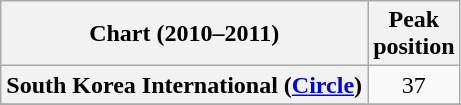<table class="wikitable sortable plainrowheaders" style="text-align:center">
<tr>
<th scope="col">Chart (2010–2011)</th>
<th scope="col">Peak<br>position</th>
</tr>
<tr>
<th scope="row">South Korea International (<a href='#'>Circle</a>)</th>
<td align="center">37</td>
</tr>
<tr>
</tr>
<tr>
</tr>
<tr>
</tr>
</table>
